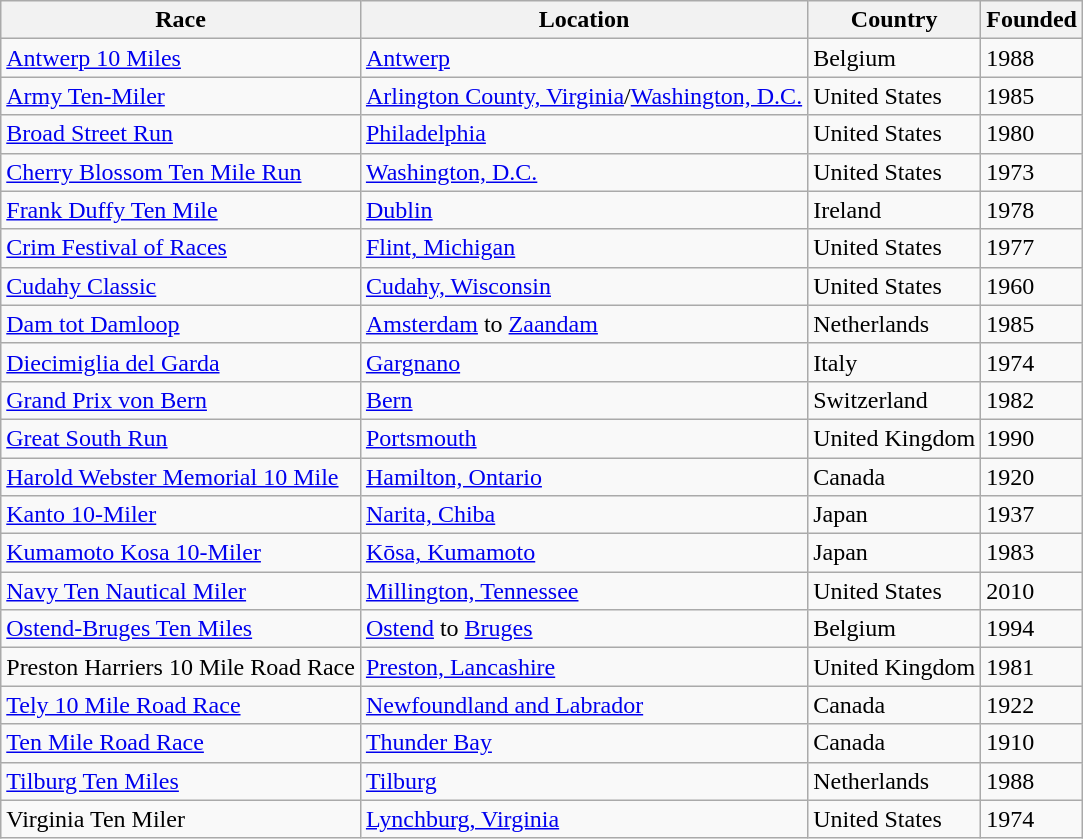<table class=wikitable>
<tr>
<th>Race</th>
<th>Location</th>
<th>Country</th>
<th>Founded</th>
</tr>
<tr>
<td><a href='#'>Antwerp 10 Miles</a></td>
<td><a href='#'>Antwerp</a></td>
<td>Belgium</td>
<td>1988</td>
</tr>
<tr>
<td><a href='#'>Army Ten-Miler</a></td>
<td><a href='#'>Arlington County, Virginia</a>/<a href='#'>Washington, D.C.</a></td>
<td>United States</td>
<td>1985</td>
</tr>
<tr>
<td><a href='#'>Broad Street Run</a></td>
<td><a href='#'>Philadelphia</a></td>
<td>United States</td>
<td>1980</td>
</tr>
<tr>
<td><a href='#'>Cherry Blossom Ten Mile Run</a></td>
<td><a href='#'>Washington, D.C.</a></td>
<td>United States</td>
<td>1973</td>
</tr>
<tr>
<td><a href='#'>Frank Duffy Ten Mile</a></td>
<td><a href='#'>Dublin</a></td>
<td>Ireland</td>
<td>1978</td>
</tr>
<tr>
<td><a href='#'>Crim Festival of Races</a></td>
<td><a href='#'>Flint, Michigan</a></td>
<td>United States</td>
<td>1977</td>
</tr>
<tr>
<td><a href='#'>Cudahy Classic</a></td>
<td><a href='#'>Cudahy, Wisconsin</a></td>
<td>United States</td>
<td>1960</td>
</tr>
<tr>
<td><a href='#'>Dam tot Damloop</a></td>
<td><a href='#'>Amsterdam</a> to <a href='#'>Zaandam</a></td>
<td>Netherlands</td>
<td>1985</td>
</tr>
<tr>
<td><a href='#'>Diecimiglia del Garda</a></td>
<td><a href='#'>Gargnano</a></td>
<td>Italy</td>
<td>1974</td>
</tr>
<tr>
<td><a href='#'>Grand Prix von Bern</a></td>
<td><a href='#'>Bern</a></td>
<td>Switzerland</td>
<td>1982</td>
</tr>
<tr>
<td><a href='#'>Great South Run</a></td>
<td><a href='#'>Portsmouth</a></td>
<td>United Kingdom</td>
<td>1990</td>
</tr>
<tr>
<td><a href='#'>Harold Webster Memorial 10 Mile</a></td>
<td><a href='#'>Hamilton, Ontario</a></td>
<td>Canada</td>
<td>1920</td>
</tr>
<tr>
<td><a href='#'>Kanto 10-Miler</a></td>
<td><a href='#'>Narita, Chiba</a></td>
<td>Japan</td>
<td>1937</td>
</tr>
<tr>
<td><a href='#'>Kumamoto Kosa 10-Miler</a></td>
<td><a href='#'>Kōsa, Kumamoto</a></td>
<td>Japan</td>
<td>1983</td>
</tr>
<tr>
<td><a href='#'>Navy Ten Nautical Miler</a></td>
<td><a href='#'>Millington, Tennessee</a></td>
<td>United States</td>
<td>2010</td>
</tr>
<tr>
<td><a href='#'>Ostend-Bruges Ten Miles</a></td>
<td><a href='#'>Ostend</a> to <a href='#'>Bruges</a></td>
<td>Belgium</td>
<td>1994</td>
</tr>
<tr>
<td>Preston Harriers 10 Mile Road Race</td>
<td><a href='#'>Preston, Lancashire</a></td>
<td>United Kingdom</td>
<td>1981</td>
</tr>
<tr>
<td><a href='#'>Tely 10 Mile Road Race</a></td>
<td><a href='#'>Newfoundland and Labrador</a></td>
<td>Canada</td>
<td>1922</td>
</tr>
<tr>
<td><a href='#'>Ten Mile Road Race</a></td>
<td><a href='#'>Thunder Bay</a></td>
<td>Canada</td>
<td>1910</td>
</tr>
<tr>
<td><a href='#'>Tilburg Ten Miles</a></td>
<td><a href='#'>Tilburg</a></td>
<td>Netherlands</td>
<td>1988</td>
</tr>
<tr>
<td>Virginia Ten Miler</td>
<td><a href='#'>Lynchburg, Virginia</a></td>
<td>United States</td>
<td>1974</td>
</tr>
</table>
